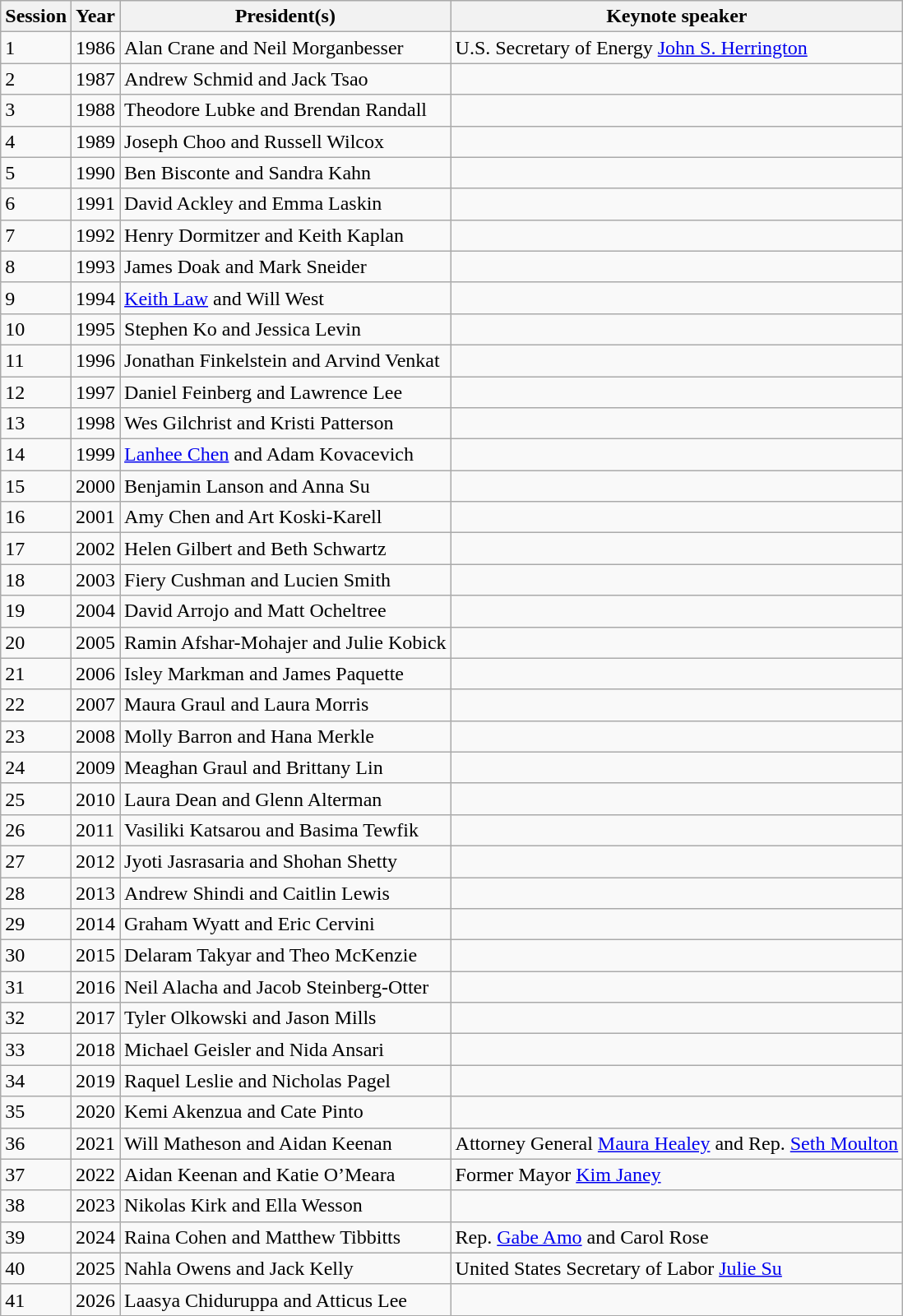<table class=wikitable>
<tr>
<th rowspan="1">Session</th>
<th rowspan="1">Year</th>
<th rowspan="1">President(s)</th>
<th><strong>Keynote speaker</strong></th>
</tr>
<tr>
<td>1</td>
<td>1986</td>
<td>Alan Crane and Neil Morganbesser</td>
<td>U.S. Secretary of Energy <a href='#'>John S. Herrington</a></td>
</tr>
<tr>
<td>2</td>
<td>1987</td>
<td>Andrew Schmid and Jack Tsao</td>
<td></td>
</tr>
<tr>
<td>3</td>
<td>1988</td>
<td>Theodore Lubke and Brendan Randall</td>
<td></td>
</tr>
<tr>
<td>4</td>
<td>1989</td>
<td>Joseph Choo and Russell Wilcox</td>
<td></td>
</tr>
<tr>
<td>5</td>
<td>1990</td>
<td>Ben Bisconte and Sandra Kahn</td>
<td></td>
</tr>
<tr>
<td>6</td>
<td>1991</td>
<td>David Ackley and Emma Laskin</td>
<td></td>
</tr>
<tr>
<td>7</td>
<td>1992</td>
<td>Henry Dormitzer and Keith Kaplan</td>
<td></td>
</tr>
<tr>
<td>8</td>
<td>1993</td>
<td>James Doak and Mark Sneider</td>
<td></td>
</tr>
<tr>
<td>9</td>
<td>1994</td>
<td><a href='#'>Keith Law</a> and Will West</td>
<td></td>
</tr>
<tr>
<td>10</td>
<td>1995</td>
<td>Stephen Ko and Jessica Levin</td>
<td></td>
</tr>
<tr>
<td>11</td>
<td>1996</td>
<td>Jonathan Finkelstein and Arvind Venkat</td>
<td></td>
</tr>
<tr>
<td>12</td>
<td>1997</td>
<td>Daniel Feinberg and Lawrence Lee</td>
<td></td>
</tr>
<tr>
<td>13</td>
<td>1998</td>
<td>Wes Gilchrist and Kristi Patterson</td>
<td></td>
</tr>
<tr>
<td>14</td>
<td>1999</td>
<td><a href='#'>Lanhee Chen</a> and Adam Kovacevich</td>
<td></td>
</tr>
<tr>
<td>15</td>
<td>2000</td>
<td>Benjamin Lanson and Anna Su</td>
<td></td>
</tr>
<tr>
<td>16</td>
<td>2001</td>
<td>Amy Chen and Art Koski-Karell</td>
<td></td>
</tr>
<tr>
<td>17</td>
<td>2002</td>
<td>Helen Gilbert and Beth Schwartz</td>
<td></td>
</tr>
<tr>
<td>18</td>
<td>2003</td>
<td>Fiery Cushman and Lucien Smith</td>
<td></td>
</tr>
<tr>
<td>19</td>
<td>2004</td>
<td>David Arrojo and Matt Ocheltree</td>
<td></td>
</tr>
<tr>
<td>20</td>
<td>2005</td>
<td>Ramin Afshar-Mohajer and Julie Kobick</td>
<td></td>
</tr>
<tr>
<td>21</td>
<td>2006</td>
<td>Isley Markman and James Paquette</td>
<td></td>
</tr>
<tr>
<td>22</td>
<td>2007</td>
<td>Maura Graul and Laura Morris</td>
<td></td>
</tr>
<tr>
<td>23</td>
<td>2008</td>
<td>Molly Barron and Hana Merkle</td>
<td></td>
</tr>
<tr>
<td>24</td>
<td>2009</td>
<td>Meaghan Graul and Brittany Lin</td>
<td></td>
</tr>
<tr>
<td>25</td>
<td>2010</td>
<td>Laura Dean and Glenn Alterman</td>
<td></td>
</tr>
<tr>
<td>26</td>
<td>2011</td>
<td>Vasiliki Katsarou and Basima Tewfik</td>
<td></td>
</tr>
<tr>
<td>27</td>
<td>2012</td>
<td>Jyoti Jasrasaria and Shohan Shetty</td>
<td></td>
</tr>
<tr>
<td>28</td>
<td>2013</td>
<td>Andrew Shindi and Caitlin Lewis</td>
<td></td>
</tr>
<tr>
<td>29</td>
<td>2014</td>
<td>Graham Wyatt and Eric Cervini</td>
<td></td>
</tr>
<tr>
<td>30</td>
<td>2015</td>
<td>Delaram Takyar and Theo McKenzie</td>
<td></td>
</tr>
<tr>
<td>31</td>
<td>2016</td>
<td>Neil Alacha and Jacob Steinberg-Otter</td>
<td></td>
</tr>
<tr>
<td>32</td>
<td>2017</td>
<td>Tyler Olkowski and Jason Mills</td>
<td></td>
</tr>
<tr>
<td>33</td>
<td>2018</td>
<td>Michael Geisler and Nida Ansari</td>
<td></td>
</tr>
<tr>
<td>34</td>
<td>2019</td>
<td>Raquel Leslie and Nicholas Pagel</td>
<td></td>
</tr>
<tr>
<td>35</td>
<td>2020</td>
<td>Kemi Akenzua and Cate Pinto</td>
<td></td>
</tr>
<tr>
<td>36</td>
<td>2021</td>
<td>Will Matheson and Aidan Keenan</td>
<td>Attorney General <a href='#'>Maura Healey</a> and Rep. <a href='#'>Seth Moulton</a></td>
</tr>
<tr>
<td>37</td>
<td>2022</td>
<td>Aidan Keenan and Katie O’Meara</td>
<td>Former Mayor <a href='#'>Kim Janey</a></td>
</tr>
<tr>
<td>38</td>
<td>2023</td>
<td>Nikolas Kirk and Ella Wesson</td>
<td></td>
</tr>
<tr>
<td>39</td>
<td>2024</td>
<td>Raina Cohen and Matthew Tibbitts</td>
<td>Rep. <a href='#'>Gabe Amo</a> and Carol Rose</td>
</tr>
<tr>
<td>40</td>
<td>2025</td>
<td>Nahla Owens and Jack Kelly</td>
<td>United States Secretary of Labor <a href='#'>Julie Su</a></td>
</tr>
<tr>
<td>41</td>
<td>2026</td>
<td>Laasya Chiduruppa and Atticus Lee</td>
<td></td>
</tr>
</table>
